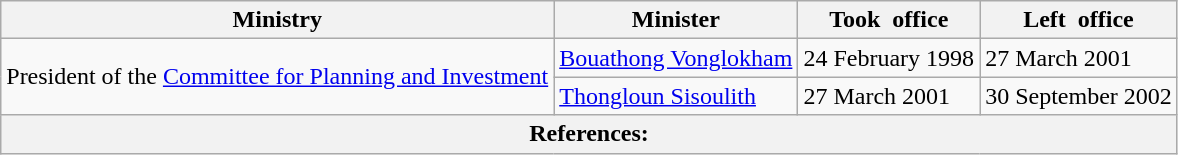<table class="wikitable">
<tr>
<th>Ministry</th>
<th>Minister</th>
<th>Took office</th>
<th>Left office</th>
</tr>
<tr>
<td rowspan="2">President of the <a href='#'>Committee for Planning and Investment</a></td>
<td><a href='#'>Bouathong Vonglokham</a></td>
<td>24 February 1998</td>
<td>27 March 2001</td>
</tr>
<tr>
<td><a href='#'>Thongloun Sisoulith</a></td>
<td>27 March 2001</td>
<td>30 September 2002</td>
</tr>
<tr>
<th colspan="4" unsortable><strong>References:</strong><br></th>
</tr>
</table>
